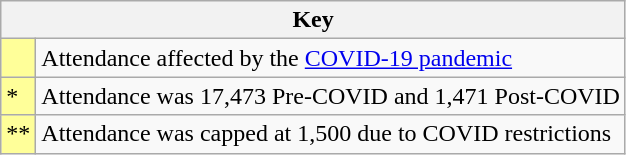<table class="wikitable">
<tr>
<th colspan=2>Key</th>
</tr>
<tr>
<td style="background:#ff9;"></td>
<td>Attendance affected by the <a href='#'>COVID-19 pandemic</a></td>
</tr>
<tr>
<td style="background:#ff9;">*</td>
<td>Attendance was 17,473 Pre-COVID and 1,471 Post-COVID</td>
</tr>
<tr>
<td style="background:#ff9;">**</td>
<td>Attendance was capped at 1,500 due to COVID restrictions</td>
</tr>
</table>
